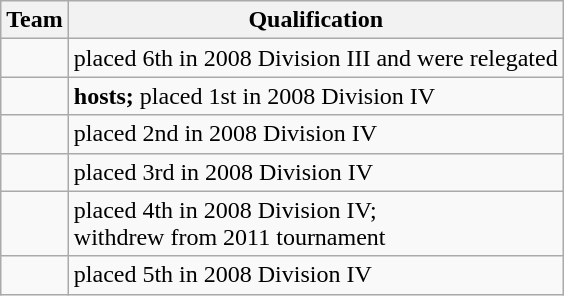<table class="wikitable">
<tr>
<th>Team</th>
<th>Qualification</th>
</tr>
<tr>
<td></td>
<td>placed 6th in 2008 Division III and were relegated</td>
</tr>
<tr>
<td></td>
<td><strong>hosts;</strong> placed 1st in 2008 Division IV</td>
</tr>
<tr>
<td></td>
<td>placed 2nd in 2008 Division IV</td>
</tr>
<tr>
<td></td>
<td>placed 3rd in 2008 Division IV</td>
</tr>
<tr>
<td><s></s></td>
<td>placed 4th in 2008 Division IV;<br>withdrew from 2011 tournament</td>
</tr>
<tr>
<td></td>
<td>placed 5th in 2008 Division IV</td>
</tr>
</table>
